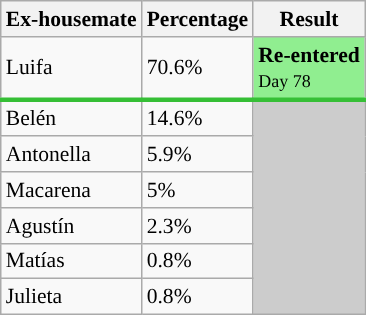<table class="wikitable"  style="font-size:90%;">
<tr>
<th>Ex-housemate</th>
<th>Percentage</th>
<th>Result</th>
</tr>
<tr style="border-bottom:3px solid #36BF36;">
<td>Luifa</td>
<td>70.6%</td>
<td style="background:#90EE90;"><strong>Re-entered</strong><br><small>Day 78</small></td>
</tr>
<tr>
<td>Belén</td>
<td>14.6%</td>
<td rowspan="6" style="background:#ccc;"></td>
</tr>
<tr>
<td>Antonella</td>
<td>5.9%</td>
</tr>
<tr>
<td>Macarena</td>
<td>5%</td>
</tr>
<tr>
<td>Agustín</td>
<td>2.3%</td>
</tr>
<tr>
<td>Matías</td>
<td>0.8%</td>
</tr>
<tr>
<td>Julieta</td>
<td>0.8%</td>
</tr>
</table>
